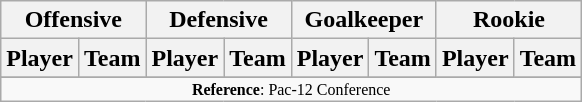<table class="wikitable">
<tr>
<th colspan="2">Offensive</th>
<th colspan="2">Defensive</th>
<th colspan="2">Goalkeeper</th>
<th colspan="2">Rookie</th>
</tr>
<tr>
<th>Player</th>
<th>Team</th>
<th>Player</th>
<th>Team</th>
<th>Player</th>
<th>Team</th>
<th>Player</th>
<th>Team</th>
</tr>
<tr>
</tr>
<tr>
<td colspan="12"  style="font-size:8pt; text-align:center;"><strong>Reference</strong>: Pac-12 Conference</td>
</tr>
</table>
